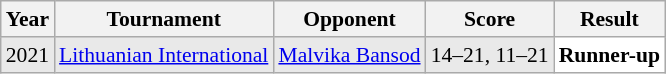<table class="sortable wikitable" style="font-size: 90%;">
<tr>
<th>Year</th>
<th>Tournament</th>
<th>Opponent</th>
<th>Score</th>
<th>Result</th>
</tr>
<tr bgcolor="#E9E9E9">
<td align="center">2021</td>
<td><a href='#'>Lithuanian International</a></td>
<td> <a href='#'>Malvika Bansod</a></td>
<td>14–21, 11–21</td>
<td bgcolor="#FFFFFF"> <strong>Runner-up</strong></td>
</tr>
</table>
